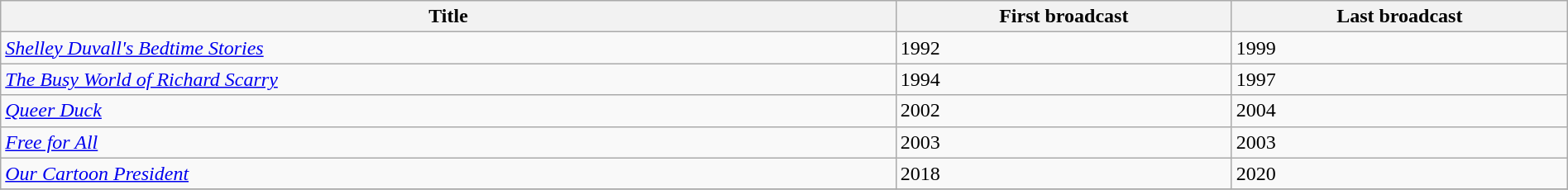<table class="wikitable sortable" style="width:100%;">
<tr>
<th style="width:40%;">Title</th>
<th style="width:15%;">First broadcast</th>
<th style="width:15%;">Last broadcast</th>
</tr>
<tr>
<td><em><a href='#'>Shelley Duvall's Bedtime Stories</a></em></td>
<td>1992</td>
<td>1999</td>
</tr>
<tr>
<td><em><a href='#'>The Busy World of Richard Scarry</a></em></td>
<td>1994</td>
<td>1997</td>
</tr>
<tr>
<td><em><a href='#'>Queer Duck</a></em></td>
<td>2002</td>
<td>2004</td>
</tr>
<tr>
<td><em><a href='#'>Free for All</a></em></td>
<td>2003</td>
<td>2003</td>
</tr>
<tr>
<td><em><a href='#'>Our Cartoon President</a></em></td>
<td>2018</td>
<td>2020</td>
</tr>
<tr>
</tr>
</table>
